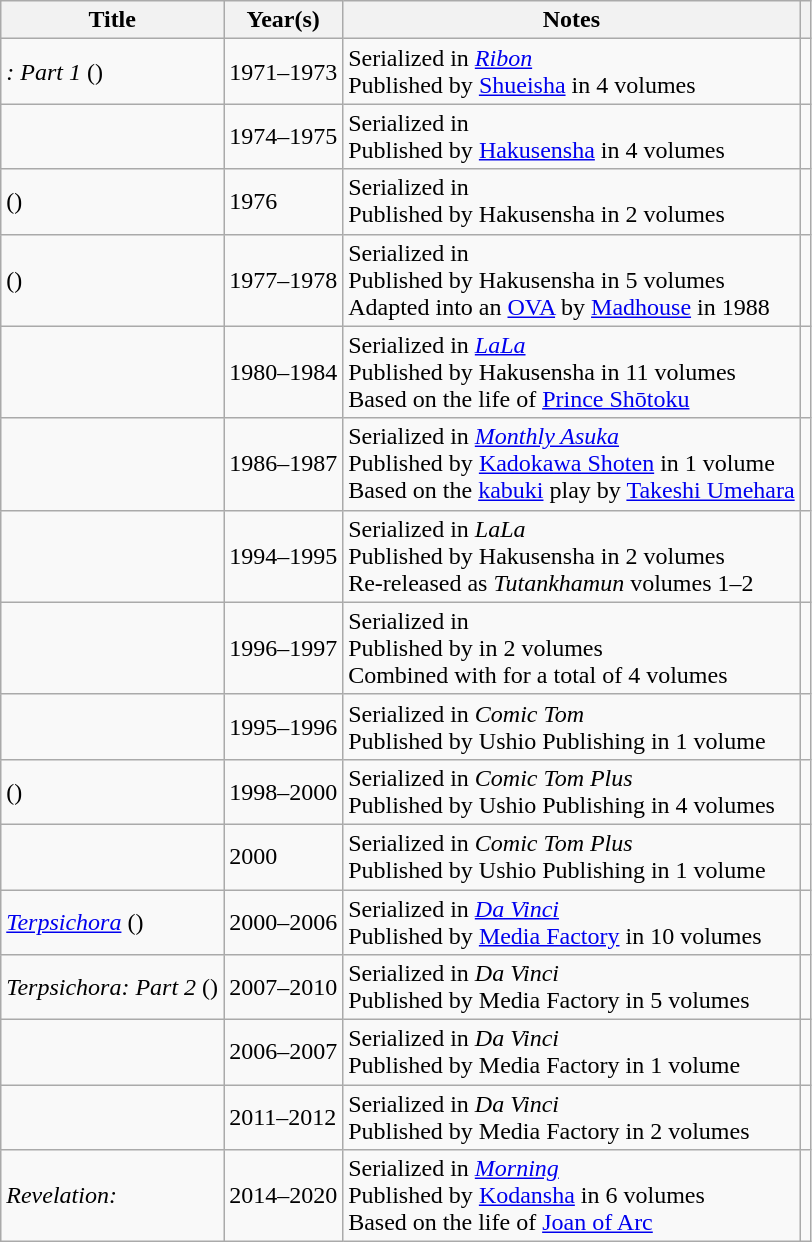<table class="wikitable sortable">
<tr>
<th scope="col">Title</th>
<th scope="col">Year(s)</th>
<th scope="col" class="unsortable">Notes</th>
<th scope="col" class="unsortable"></th>
</tr>
<tr>
<td><em>: Part 1</em> ()</td>
<td>1971–1973</td>
<td>Serialized in <em><a href='#'>Ribon</a></em><br>Published by <a href='#'>Shueisha</a> in 4 volumes</td>
<td></td>
</tr>
<tr>
<td></td>
<td>1974–1975</td>
<td>Serialized in <br>Published by <a href='#'>Hakusensha</a> in 4 volumes</td>
<td></td>
</tr>
<tr>
<td> ()</td>
<td>1976</td>
<td>Serialized in <br>Published by Hakusensha in 2 volumes</td>
<td></td>
</tr>
<tr>
<td> ()</td>
<td>1977–1978</td>
<td>Serialized in <br>Published by Hakusensha in 5 volumes<br>Adapted into an <a href='#'>OVA</a> by <a href='#'>Madhouse</a> in 1988</td>
<td></td>
</tr>
<tr>
<td></td>
<td>1980–1984</td>
<td>Serialized in <em><a href='#'>LaLa</a></em><br>Published by Hakusensha in 11 volumes<br>Based on the life of <a href='#'>Prince Shōtoku</a></td>
<td></td>
</tr>
<tr>
<td></td>
<td>1986–1987</td>
<td>Serialized in <em><a href='#'>Monthly Asuka</a></em><br>Published by <a href='#'>Kadokawa Shoten</a> in 1 volume<br>Based on the <a href='#'>kabuki</a> play by <a href='#'>Takeshi Umehara</a></td>
<td></td>
</tr>
<tr>
<td></td>
<td>1994–1995</td>
<td>Serialized in <em>LaLa</em><br>Published by Hakusensha in 2 volumes<br>Re-released as <em>Tutankhamun</em> volumes 1–2</td>
<td></td>
</tr>
<tr>
<td></td>
<td>1996–1997</td>
<td>Serialized in <em></em><br>Published by  in 2 volumes<br>Combined with  for a total of 4 volumes</td>
<td></td>
</tr>
<tr>
<td></td>
<td>1995–1996</td>
<td>Serialized in <em>Comic Tom</em><br>Published by Ushio Publishing in 1 volume</td>
<td></td>
</tr>
<tr>
<td> ()</td>
<td>1998–2000</td>
<td>Serialized in <em>Comic Tom Plus</em><br>Published by Ushio Publishing in 4 volumes</td>
<td></td>
</tr>
<tr>
<td></td>
<td>2000</td>
<td>Serialized in <em>Comic Tom Plus</em><br>Published by Ushio Publishing in 1 volume</td>
<td></td>
</tr>
<tr>
<td><em><a href='#'> Terpsichora</a></em> ()</td>
<td>2000–2006</td>
<td>Serialized in <a href='#'><em>Da Vinci</em></a><br>Published by <a href='#'>Media Factory</a> in 10 volumes</td>
<td></td>
</tr>
<tr>
<td><em> Terpsichora: Part 2</em> ()</td>
<td>2007–2010</td>
<td>Serialized in <em>Da Vinci</em><br>Published by Media Factory in 5 volumes</td>
<td></td>
</tr>
<tr>
<td></td>
<td>2006–2007</td>
<td>Serialized in <em>Da Vinci</em><br>Published by Media Factory in 1 volume</td>
<td></td>
</tr>
<tr>
<td></td>
<td>2011–2012</td>
<td>Serialized in <em>Da Vinci</em><br>Published by Media Factory in 2 volumes</td>
<td></td>
</tr>
<tr>
<td><em>Revelation:</em> </td>
<td>2014–2020</td>
<td>Serialized in <em><a href='#'>Morning</a></em><br>Published by <a href='#'>Kodansha</a> in 6 volumes<br>Based on the life of <a href='#'>Joan of Arc</a></td>
<td><br></td>
</tr>
</table>
